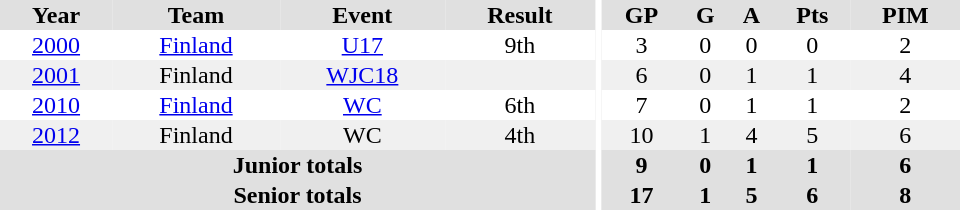<table border="0" cellpadding="1" cellspacing="0" ID="Table3" style="text-align:center; width:40em">
<tr ALIGN="center" bgcolor="#e0e0e0">
<th>Year</th>
<th>Team</th>
<th>Event</th>
<th>Result</th>
<th rowspan="99" bgcolor="#ffffff"></th>
<th>GP</th>
<th>G</th>
<th>A</th>
<th>Pts</th>
<th>PIM</th>
</tr>
<tr>
<td><a href='#'>2000</a></td>
<td><a href='#'>Finland</a></td>
<td><a href='#'>U17</a></td>
<td>9th</td>
<td>3</td>
<td>0</td>
<td>0</td>
<td>0</td>
<td>2</td>
</tr>
<tr bgcolor="#f0f0f0">
<td><a href='#'>2001</a></td>
<td>Finland</td>
<td><a href='#'>WJC18</a></td>
<td></td>
<td>6</td>
<td>0</td>
<td>1</td>
<td>1</td>
<td>4</td>
</tr>
<tr>
<td><a href='#'>2010</a></td>
<td><a href='#'>Finland</a></td>
<td><a href='#'>WC</a></td>
<td>6th</td>
<td>7</td>
<td>0</td>
<td>1</td>
<td>1</td>
<td>2</td>
</tr>
<tr bgcolor="#f0f0f0">
<td><a href='#'>2012</a></td>
<td>Finland</td>
<td>WC</td>
<td>4th</td>
<td>10</td>
<td>1</td>
<td>4</td>
<td>5</td>
<td>6</td>
</tr>
<tr bgcolor="#e0e0e0">
<th colspan="4">Junior totals</th>
<th>9</th>
<th>0</th>
<th>1</th>
<th>1</th>
<th>6</th>
</tr>
<tr bgcolor="#e0e0e0">
<th colspan="4">Senior totals</th>
<th>17</th>
<th>1</th>
<th>5</th>
<th>6</th>
<th>8</th>
</tr>
</table>
